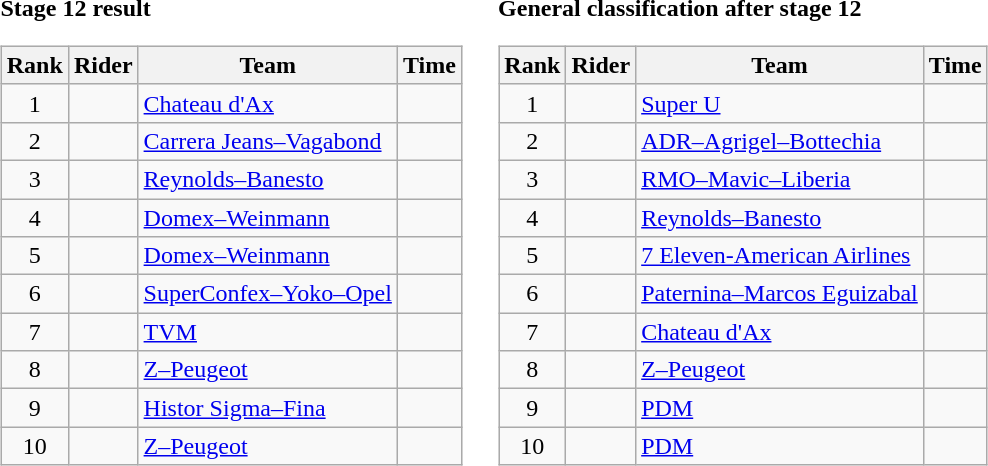<table>
<tr>
<td><strong>Stage 12 result</strong><br><table class="wikitable">
<tr>
<th scope="col">Rank</th>
<th scope="col">Rider</th>
<th scope="col">Team</th>
<th scope="col">Time</th>
</tr>
<tr>
<td style="text-align:center;">1</td>
<td></td>
<td><a href='#'>Chateau d'Ax</a></td>
<td style="text-align:right;"></td>
</tr>
<tr>
<td style="text-align:center;">2</td>
<td></td>
<td><a href='#'>Carrera Jeans–Vagabond</a></td>
<td style="text-align:right;"></td>
</tr>
<tr>
<td style="text-align:center;">3</td>
<td></td>
<td><a href='#'>Reynolds–Banesto</a></td>
<td style="text-align:right;"></td>
</tr>
<tr>
<td style="text-align:center;">4</td>
<td></td>
<td><a href='#'>Domex–Weinmann</a></td>
<td style="text-align:right;"></td>
</tr>
<tr>
<td style="text-align:center;">5</td>
<td></td>
<td><a href='#'>Domex–Weinmann</a></td>
<td style="text-align:right;"></td>
</tr>
<tr>
<td style="text-align:center;">6</td>
<td></td>
<td><a href='#'>SuperConfex–Yoko–Opel</a></td>
<td style="text-align:right;"></td>
</tr>
<tr>
<td style="text-align:center;">7</td>
<td></td>
<td><a href='#'>TVM</a></td>
<td style="text-align:right;"></td>
</tr>
<tr>
<td style="text-align:center;">8</td>
<td></td>
<td><a href='#'>Z–Peugeot</a></td>
<td style="text-align:right;"></td>
</tr>
<tr>
<td style="text-align:center;">9</td>
<td></td>
<td><a href='#'>Histor Sigma–Fina</a></td>
<td style="text-align:right;"></td>
</tr>
<tr>
<td style="text-align:center;">10</td>
<td></td>
<td><a href='#'>Z–Peugeot</a></td>
<td style="text-align:right;"></td>
</tr>
</table>
</td>
<td></td>
<td><strong>General classification after stage 12</strong><br><table class="wikitable">
<tr>
<th scope="col">Rank</th>
<th scope="col">Rider</th>
<th scope="col">Team</th>
<th scope="col">Time</th>
</tr>
<tr>
<td style="text-align:center;">1</td>
<td> </td>
<td><a href='#'>Super U</a></td>
<td style="text-align:right;"></td>
</tr>
<tr>
<td style="text-align:center;">2</td>
<td></td>
<td><a href='#'>ADR–Agrigel–Bottechia</a></td>
<td style="text-align:right;"></td>
</tr>
<tr>
<td style="text-align:center;">3</td>
<td></td>
<td><a href='#'>RMO–Mavic–Liberia</a></td>
<td style="text-align:right;"></td>
</tr>
<tr>
<td style="text-align:center;">4</td>
<td></td>
<td><a href='#'>Reynolds–Banesto</a></td>
<td style="text-align:right;"></td>
</tr>
<tr>
<td style="text-align:center;">5</td>
<td></td>
<td><a href='#'>7 Eleven-American Airlines</a></td>
<td style="text-align:right;"></td>
</tr>
<tr>
<td style="text-align:center;">6</td>
<td></td>
<td><a href='#'>Paternina–Marcos Eguizabal</a></td>
<td style="text-align:right;"></td>
</tr>
<tr>
<td style="text-align:center;">7</td>
<td></td>
<td><a href='#'>Chateau d'Ax</a></td>
<td style="text-align:right;"></td>
</tr>
<tr>
<td style="text-align:center;">8</td>
<td></td>
<td><a href='#'>Z–Peugeot</a></td>
<td style="text-align:right;"></td>
</tr>
<tr>
<td style="text-align:center;">9</td>
<td></td>
<td><a href='#'>PDM</a></td>
<td style="text-align:right;"></td>
</tr>
<tr>
<td style="text-align:center;">10</td>
<td></td>
<td><a href='#'>PDM</a></td>
<td style="text-align:right;"></td>
</tr>
</table>
</td>
</tr>
</table>
